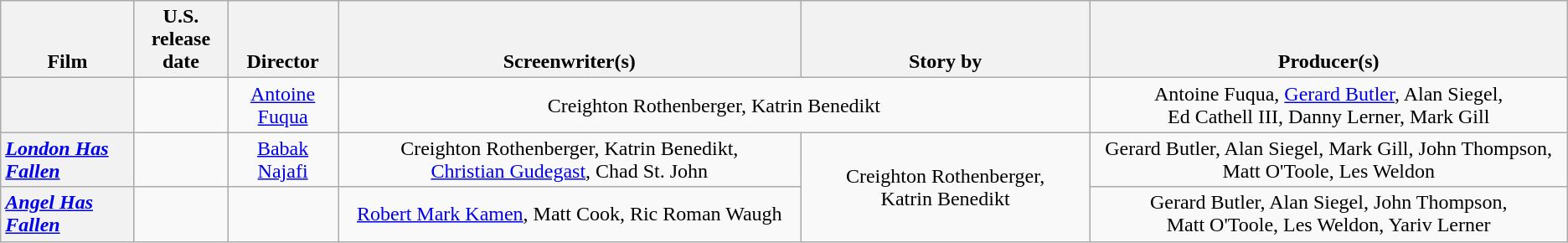<table class="wikitable plainrowheaders" style="text-align:center;">
<tr>
<th scope="col" style="vertical-align:bottom;">Film</th>
<th scope="col">U.S.<br>release date</th>
<th scope="col" style="vertical-align:bottom;">Director</th>
<th scope="col" style="vertical-align:bottom;">Screenwriter(s)</th>
<th scope="col" style="vertical-align:bottom;">Story by</th>
<th scope="col" style="vertical-align:bottom;">Producer(s)</th>
</tr>
<tr>
<th scope="row" style="text-align:left;"></th>
<td></td>
<td><a href='#'>Antoine Fuqua</a></td>
<td colspan="2">Creighton Rothenberger, Katrin Benedikt</td>
<td>Antoine Fuqua, <a href='#'>Gerard&nbsp;Butler</a>, Alan Siegel, Ed Cathell III, Danny Lerner, Mark Gill</td>
</tr>
<tr>
<th scope="row" style="text-align:left;"><em><a href='#'>London Has Fallen</a></em></th>
<td></td>
<td><a href='#'>Babak Najafi</a></td>
<td>Creighton Rothenberger, Katrin Benedikt, <a href='#'>Christian&nbsp;Gudegast</a>, Chad St. John</td>
<td rowspan="2">Creighton Rothenberger, Katrin Benedikt</td>
<td>Gerard Butler, Alan Siegel, Mark Gill, John Thompson, Matt O'Toole, Les Weldon</td>
</tr>
<tr>
<th scope="row" style="text-align:left;"><em><a href='#'>Angel Has Fallen</a></em></th>
<td></td>
<td></td>
<td><a href='#'>Robert&nbsp;Mark&nbsp;Kamen</a>, Matt Cook, Ric Roman Waugh</td>
<td>Gerard Butler, Alan Siegel, John Thompson, Matt O'Toole, Les Weldon, Yariv Lerner</td>
</tr>
</table>
